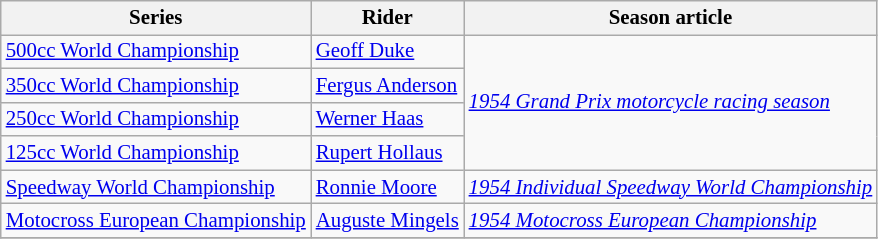<table class="wikitable" style="font-size: 87%;">
<tr>
<th>Series</th>
<th>Rider</th>
<th>Season article</th>
</tr>
<tr>
<td><a href='#'>500cc World Championship</a></td>
<td> <a href='#'>Geoff Duke</a></td>
<td rowspan=4><em><a href='#'>1954 Grand Prix motorcycle racing season</a></em></td>
</tr>
<tr>
<td><a href='#'>350cc World Championship</a></td>
<td> <a href='#'>Fergus Anderson</a></td>
</tr>
<tr>
<td><a href='#'>250cc World Championship</a></td>
<td> <a href='#'>Werner Haas</a></td>
</tr>
<tr>
<td><a href='#'>125cc World Championship</a></td>
<td> <a href='#'>Rupert Hollaus</a></td>
</tr>
<tr>
<td><a href='#'>Speedway World Championship</a></td>
<td> <a href='#'>Ronnie Moore</a></td>
<td><em><a href='#'>1954 Individual Speedway World Championship</a></em></td>
</tr>
<tr>
<td><a href='#'>Motocross European Championship</a></td>
<td> <a href='#'>Auguste Mingels</a></td>
<td><em><a href='#'>1954 Motocross European Championship</a></em></td>
</tr>
<tr>
</tr>
</table>
